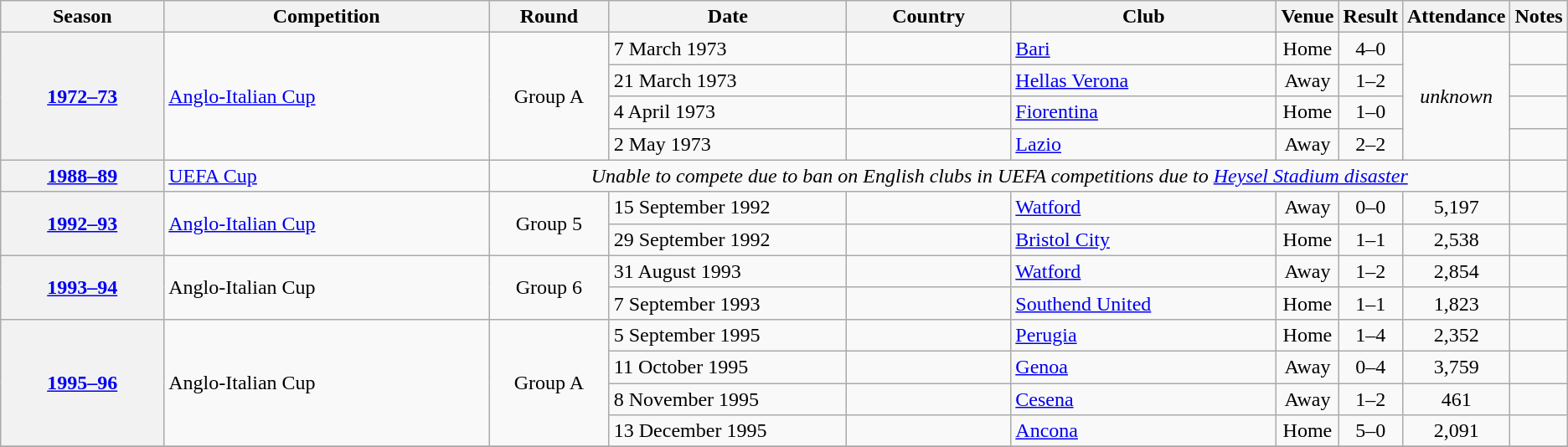<table class="wikitable plainrowheaders">
<tr>
<th scope=col width=11%>Season</th>
<th scope=col width=22%>Competition</th>
<th scope=col width=8%>Round</th>
<th scope=col width=16%>Date</th>
<th scope=col width=11%>Country</th>
<th scope=col width=18%>Club</th>
<th scope=col>Venue</th>
<th scope=col>Result</th>
<th scope=col>Attendance</th>
<th scope=col>Notes</th>
</tr>
<tr>
<th scope=row rowspan=4 style="text-align:center;"><a href='#'>1972–73</a></th>
<td rowspan=4><a href='#'>Anglo-Italian Cup</a></td>
<td rowspan=4 align=center>Group A</td>
<td>7 March 1973</td>
<td align=center></td>
<td><a href='#'>Bari</a></td>
<td align=center>Home</td>
<td align=center>4–0</td>
<td align=center rowspan=4><em>unknown</em></td>
<td align=center></td>
</tr>
<tr>
<td>21 March 1973</td>
<td align=center></td>
<td><a href='#'>Hellas Verona</a></td>
<td align=center>Away</td>
<td align=center>1–2</td>
<td align=center></td>
</tr>
<tr>
<td>4 April 1973</td>
<td align=center></td>
<td><a href='#'>Fiorentina</a></td>
<td align=center>Home</td>
<td align=center>1–0</td>
<td align=center></td>
</tr>
<tr>
<td>2 May 1973</td>
<td align=center></td>
<td><a href='#'>Lazio</a></td>
<td align=center>Away</td>
<td align=center>2–2</td>
<td align=center></td>
</tr>
<tr>
<th scope=row style="text-align:center;"><a href='#'>1988–89</a></th>
<td><a href='#'>UEFA Cup</a></td>
<td colspan=7 align=center><em>Unable to compete due to ban on English clubs in UEFA competitions due to <a href='#'>Heysel Stadium disaster</a></em></td>
<td align=center></td>
</tr>
<tr>
<th scope=row rowspan=2 style="text-align:center;"><a href='#'>1992–93</a></th>
<td rowspan=2><a href='#'>Anglo-Italian Cup</a></td>
<td rowspan=2 align=center>Group 5</td>
<td>15 September 1992</td>
<td align=center></td>
<td><a href='#'>Watford</a></td>
<td align=center>Away</td>
<td align=center>0–0</td>
<td align=center>5,197</td>
<td align=center></td>
</tr>
<tr>
<td>29 September 1992</td>
<td align=center></td>
<td><a href='#'>Bristol City</a></td>
<td align=center>Home</td>
<td align=center>1–1</td>
<td align=center>2,538</td>
<td align=center></td>
</tr>
<tr>
<th scope=row rowspan=2 style="text-align:center;"><a href='#'>1993–94</a></th>
<td rowspan=2>Anglo-Italian Cup</td>
<td rowspan=2 align=center>Group 6</td>
<td>31 August 1993</td>
<td align=center></td>
<td><a href='#'>Watford</a></td>
<td align=center>Away</td>
<td align=center>1–2</td>
<td align=center>2,854</td>
<td align=center></td>
</tr>
<tr>
<td>7 September 1993</td>
<td align=center></td>
<td><a href='#'>Southend United</a></td>
<td align=center>Home</td>
<td align=center>1–1</td>
<td align=center>1,823</td>
<td align=center></td>
</tr>
<tr>
<th scope=row rowspan=4 style="text-align:center;"><a href='#'>1995–96</a></th>
<td rowspan=4>Anglo-Italian Cup</td>
<td rowspan=4 align=center>Group A</td>
<td>5 September 1995</td>
<td align=center></td>
<td><a href='#'>Perugia</a></td>
<td align=center>Home</td>
<td align=center>1–4</td>
<td align=center>2,352</td>
<td align=center></td>
</tr>
<tr>
<td>11 October 1995</td>
<td align=center></td>
<td><a href='#'>Genoa</a></td>
<td align=center>Away</td>
<td align=center>0–4</td>
<td align=center>3,759</td>
<td align=center></td>
</tr>
<tr>
<td>8 November 1995</td>
<td align=center></td>
<td><a href='#'>Cesena</a></td>
<td align=center>Away</td>
<td align=center>1–2</td>
<td align=center>461</td>
<td align=center></td>
</tr>
<tr>
<td>13 December 1995</td>
<td align=center></td>
<td><a href='#'>Ancona</a></td>
<td align=center>Home</td>
<td align=center>5–0</td>
<td align=center>2,091</td>
<td align=center></td>
</tr>
<tr>
</tr>
</table>
